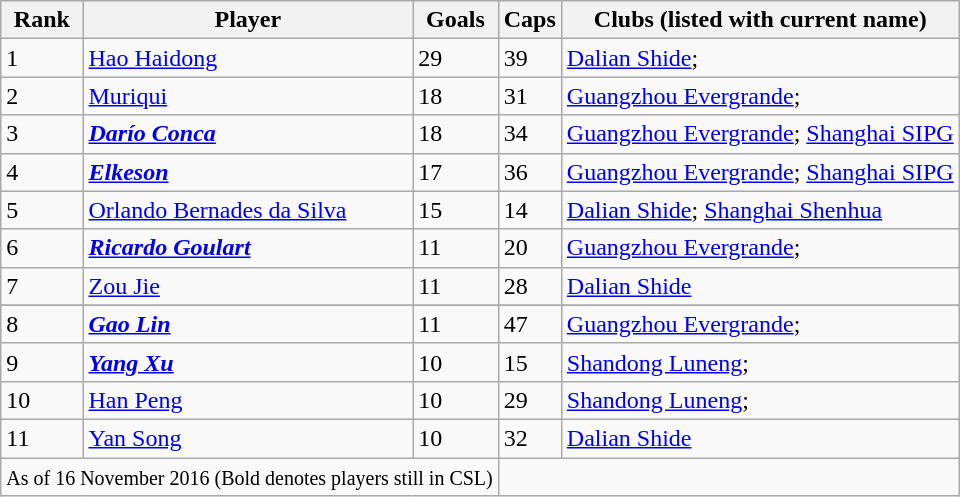<table class="wikitable sortable" style="text-align:left;margin-left:1em;">
<tr>
<th>Rank</th>
<th>Player</th>
<th>Goals</th>
<th>Caps</th>
<th>Clubs (listed with current name)</th>
</tr>
<tr>
<td>1</td>
<td style="text-align:left;"> <a href='#'>Hao Haidong</a></td>
<td>29</td>
<td>39</td>
<td><a href='#'>Dalian Shide</a>;</td>
</tr>
<tr>
<td>2</td>
<td style="text-align:left;"> <a href='#'>Muriqui</a></td>
<td>18</td>
<td>31</td>
<td><a href='#'>Guangzhou Evergrande</a>;</td>
</tr>
<tr>
<td>3</td>
<td style="text-align:left;"> <strong><em><a href='#'>Darío Conca</a></em></strong></td>
<td>18</td>
<td>34</td>
<td><a href='#'>Guangzhou Evergrande</a>; <a href='#'>Shanghai SIPG</a></td>
</tr>
<tr>
<td>4</td>
<td style="text-align:left;"> <strong><em><a href='#'>Elkeson</a></em></strong></td>
<td>17</td>
<td>36</td>
<td><a href='#'>Guangzhou Evergrande</a>; <a href='#'>Shanghai SIPG</a></td>
</tr>
<tr>
<td>5</td>
<td style="text-align:left;"> <a href='#'>Orlando Bernades da Silva</a></td>
<td>15</td>
<td>14</td>
<td><a href='#'>Dalian Shide</a>; <a href='#'>Shanghai Shenhua</a></td>
</tr>
<tr>
<td>6</td>
<td style="text-align:left;"> <strong><em><a href='#'>Ricardo Goulart</a></em></strong></td>
<td>11</td>
<td>20</td>
<td><a href='#'>Guangzhou Evergrande</a>;</td>
</tr>
<tr>
<td>7</td>
<td style="text-align:left;"> <a href='#'>Zou Jie</a></td>
<td>11</td>
<td>28</td>
<td><a href='#'>Dalian Shide</a></td>
</tr>
<tr>
</tr>
<tr>
<td>8</td>
<td style="text-align:left;"> <strong><em><a href='#'>Gao Lin</a></em></strong></td>
<td>11</td>
<td>47</td>
<td><a href='#'>Guangzhou Evergrande</a>;</td>
</tr>
<tr>
<td>9</td>
<td style="text-align:left;"> <strong><em><a href='#'>Yang Xu</a></em></strong></td>
<td>10</td>
<td>15</td>
<td><a href='#'>Shandong Luneng</a>;</td>
</tr>
<tr>
<td>10</td>
<td style="text-align:left;"> <a href='#'>Han Peng</a></td>
<td>10</td>
<td>29</td>
<td><a href='#'>Shandong Luneng</a>;</td>
</tr>
<tr>
<td>11</td>
<td style="text-align:left;"> <a href='#'>Yan Song</a></td>
<td>10</td>
<td>32</td>
<td><a href='#'>Dalian Shide</a></td>
</tr>
<tr>
<td colspan="3"><small>As of 16 November 2016 (Bold denotes players still in CSL)</small></td>
</tr>
</table>
